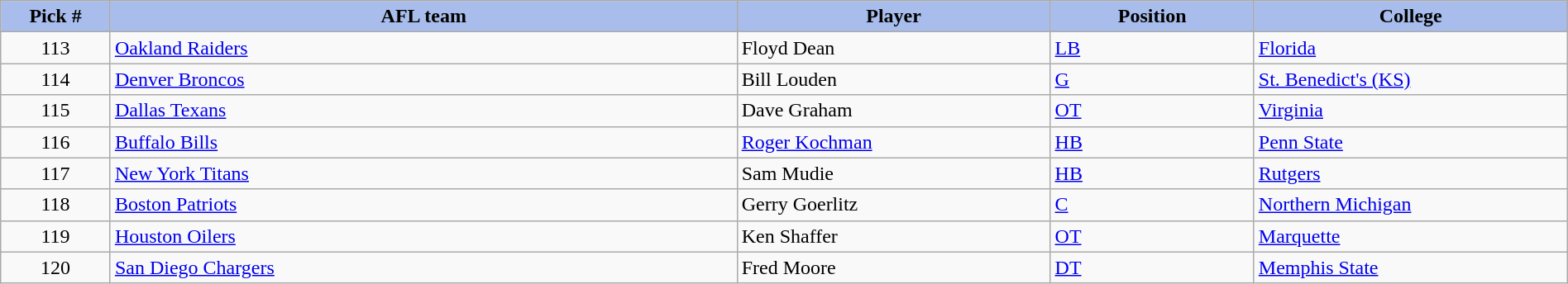<table class="wikitable sortable sortable" style="width: 100%">
<tr>
<th style="background:#A8BDEC;" width=7%>Pick #</th>
<th width=40% style="background:#A8BDEC;">AFL team</th>
<th width=20% style="background:#A8BDEC;">Player</th>
<th width=13% style="background:#A8BDEC;">Position</th>
<th style="background:#A8BDEC;">College</th>
</tr>
<tr>
<td align="center">113</td>
<td><a href='#'>Oakland Raiders</a></td>
<td>Floyd Dean</td>
<td><a href='#'>LB</a></td>
<td><a href='#'>Florida</a></td>
</tr>
<tr>
<td align="center">114</td>
<td><a href='#'>Denver Broncos</a></td>
<td>Bill Louden</td>
<td><a href='#'>G</a></td>
<td><a href='#'>St. Benedict's (KS)</a></td>
</tr>
<tr>
<td align="center">115</td>
<td><a href='#'>Dallas Texans</a></td>
<td>Dave Graham</td>
<td><a href='#'>OT</a></td>
<td><a href='#'>Virginia</a></td>
</tr>
<tr>
<td align="center">116</td>
<td><a href='#'>Buffalo Bills</a></td>
<td><a href='#'>Roger Kochman</a></td>
<td><a href='#'>HB</a></td>
<td><a href='#'>Penn State</a></td>
</tr>
<tr>
<td align="center">117</td>
<td><a href='#'>New York Titans</a></td>
<td>Sam Mudie</td>
<td><a href='#'>HB</a></td>
<td><a href='#'>Rutgers</a></td>
</tr>
<tr>
<td align="center">118</td>
<td><a href='#'>Boston Patriots</a></td>
<td>Gerry Goerlitz</td>
<td><a href='#'>C</a></td>
<td><a href='#'>Northern Michigan</a></td>
</tr>
<tr>
<td align="center">119</td>
<td><a href='#'>Houston Oilers</a></td>
<td>Ken Shaffer</td>
<td><a href='#'>OT</a></td>
<td><a href='#'>Marquette</a></td>
</tr>
<tr>
<td align="center">120</td>
<td><a href='#'>San Diego Chargers</a></td>
<td>Fred Moore</td>
<td><a href='#'>DT</a></td>
<td><a href='#'>Memphis State</a></td>
</tr>
</table>
